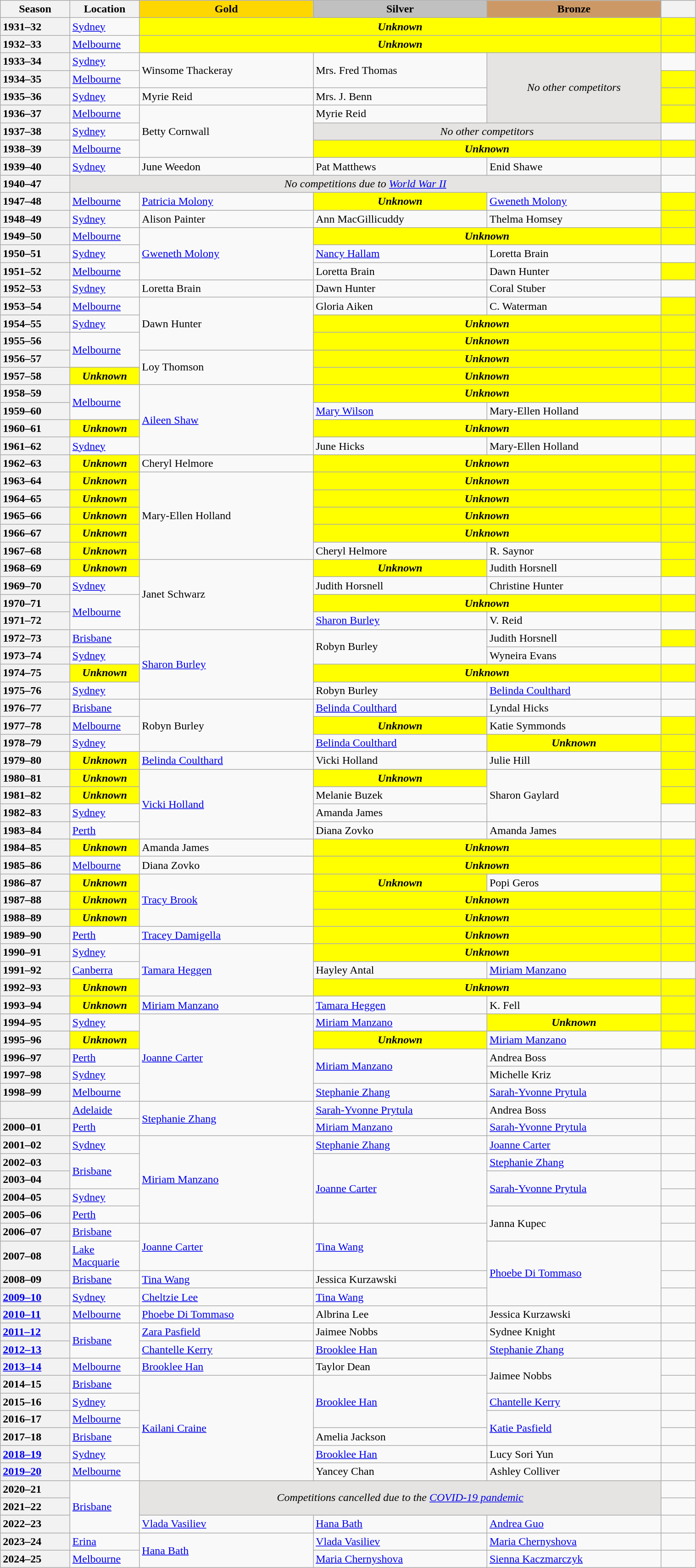<table class="wikitable unsortable" style="text-align:left; width:80%">
<tr>
<th scope="col" style="text-align:center; width:10%">Season</th>
<th scope="col" style="text-align:center; width:10%">Location</th>
<th scope="col" style="text-align:center; width:25%; background:gold">Gold</th>
<th scope="col" style="text-align:center; width:25%; background:silver">Silver</th>
<th scope="col" style="text-align:center; width:25%; background:#c96">Bronze</th>
<th scope="col" style="text-align:center; width:5%"></th>
</tr>
<tr>
<th scope="row" style="text-align:left">1931–32</th>
<td><a href='#'>Sydney</a></td>
<td colspan="3" align="center" bgcolor="yellow"><strong><em>Unknown</em></strong></td>
<td bgcolor="yellow"></td>
</tr>
<tr>
<th scope="row" style="text-align:left">1932–33</th>
<td><a href='#'>Melbourne</a></td>
<td colspan="3" align="center" bgcolor="yellow"><strong><em>Unknown</em></strong></td>
<td bgcolor="yellow"></td>
</tr>
<tr>
<th scope="row" style="text-align:left">1933–34</th>
<td><a href='#'>Sydney</a></td>
<td rowspan="2">Winsome Thackeray</td>
<td rowspan="2">Mrs. Fred Thomas</td>
<td rowspan="4" align="center" bgcolor="e5e4e2"><em>No other competitors</em></td>
<td></td>
</tr>
<tr>
<th scope="row" style="text-align:left">1934–35</th>
<td><a href='#'>Melbourne</a></td>
<td bgcolor="yellow"></td>
</tr>
<tr>
<th scope="row" style="text-align:left">1935–36</th>
<td><a href='#'>Sydney</a></td>
<td>Myrie Reid</td>
<td>Mrs. J. Benn</td>
<td bgcolor="yellow"></td>
</tr>
<tr>
<th scope="row" style="text-align:left">1936–37</th>
<td><a href='#'>Melbourne</a></td>
<td rowspan="3">Betty Cornwall</td>
<td>Myrie Reid</td>
<td bgcolor="yellow"></td>
</tr>
<tr>
<th scope="row" style="text-align:left">1937–38</th>
<td><a href='#'>Sydney</a></td>
<td colspan="2" align="center" bgcolor="e5e4e2"><em>No other competitors</em></td>
<td></td>
</tr>
<tr>
<th scope="row" style="text-align:left">1938–39</th>
<td><a href='#'>Melbourne</a></td>
<td colspan="2" align="center" bgcolor="yellow"><strong><em>Unknown</em></strong></td>
<td bgcolor="yellow"></td>
</tr>
<tr>
<th scope="row" style="text-align:left">1939–40</th>
<td><a href='#'>Sydney</a></td>
<td>June Weedon</td>
<td>Pat Matthews</td>
<td>Enid Shawe</td>
<td></td>
</tr>
<tr>
<th scope="row" style="text-align:left">1940–47</th>
<td colspan="4" align="center" bgcolor="e5e4e2"><em>No competitions due to <a href='#'>World War II</a></em></td>
<td></td>
</tr>
<tr>
<th scope="row" style="text-align:left">1947–48</th>
<td><a href='#'>Melbourne</a></td>
<td><a href='#'>Patricia Molony</a></td>
<td align="center" bgcolor="yellow"><strong><em>Unknown</em></strong></td>
<td><a href='#'>Gweneth Molony</a></td>
<td bgcolor="yellow"></td>
</tr>
<tr>
<th scope="row" style="text-align:left">1948–49</th>
<td><a href='#'>Sydney</a></td>
<td>Alison Painter</td>
<td>Ann MacGillicuddy</td>
<td>Thelma Homsey</td>
<td bgcolor="yellow"></td>
</tr>
<tr>
<th scope="row" style="text-align:left">1949–50</th>
<td><a href='#'>Melbourne</a></td>
<td rowspan="3"><a href='#'>Gweneth Molony</a></td>
<td colspan="2" align="center" bgcolor="yellow"><strong><em>Unknown</em></strong></td>
<td bgcolor="yellow"></td>
</tr>
<tr>
<th scope="row" style="text-align:left">1950–51</th>
<td><a href='#'>Sydney</a></td>
<td><a href='#'>Nancy Hallam</a></td>
<td>Loretta Brain</td>
<td></td>
</tr>
<tr>
<th scope="row" style="text-align:left">1951–52</th>
<td><a href='#'>Melbourne</a></td>
<td>Loretta Brain</td>
<td>Dawn Hunter</td>
<td bgcolor="yellow"></td>
</tr>
<tr>
<th scope="row" style="text-align:left">1952–53</th>
<td><a href='#'>Sydney</a></td>
<td>Loretta Brain</td>
<td>Dawn Hunter</td>
<td>Coral Stuber</td>
<td></td>
</tr>
<tr>
<th scope="row" style="text-align:left">1953–54</th>
<td><a href='#'>Melbourne</a></td>
<td rowspan="3">Dawn Hunter</td>
<td>Gloria Aiken</td>
<td>C. Waterman</td>
<td bgcolor="yellow"></td>
</tr>
<tr>
<th scope="row" style="text-align:left">1954–55</th>
<td><a href='#'>Sydney</a></td>
<td colspan="2" align="center" bgcolor="yellow"><strong><em>Unknown</em></strong></td>
<td bgcolor="yellow"></td>
</tr>
<tr>
<th scope="row" style="text-align:left">1955–56</th>
<td rowspan="2"><a href='#'>Melbourne</a></td>
<td colspan="2" align="center" bgcolor="yellow"><strong><em>Unknown</em></strong></td>
<td bgcolor="yellow"></td>
</tr>
<tr>
<th scope="row" style="text-align:left">1956–57</th>
<td rowspan="2">Loy Thomson</td>
<td colspan="2" align="center" bgcolor="yellow"><strong><em>Unknown</em></strong></td>
<td bgcolor="yellow"></td>
</tr>
<tr>
<th scope="row" style="text-align:left">1957–58</th>
<td align="center" bgcolor="yellow"><strong><em>Unknown</em></strong></td>
<td colspan="2" align="center" bgcolor="yellow"><strong><em>Unknown</em></strong></td>
<td bgcolor="yellow"></td>
</tr>
<tr>
<th scope="row" style="text-align:left">1958–59</th>
<td rowspan="2"><a href='#'>Melbourne</a></td>
<td rowspan="4"><a href='#'>Aileen Shaw</a></td>
<td colspan="2" align="center" bgcolor="yellow"><strong><em>Unknown</em></strong></td>
<td bgcolor="yellow"></td>
</tr>
<tr>
<th scope="row" style="text-align:left">1959–60</th>
<td><a href='#'>Mary Wilson</a></td>
<td>Mary-Ellen Holland</td>
<td></td>
</tr>
<tr>
<th scope="row" style="text-align:left">1960–61</th>
<td align="center" bgcolor="yellow"><strong><em>Unknown</em></strong></td>
<td colspan="2" align="center" bgcolor="yellow"><strong><em>Unknown</em></strong></td>
<td bgcolor="yellow"></td>
</tr>
<tr>
<th scope="row" style="text-align:left">1961–62</th>
<td><a href='#'>Sydney</a></td>
<td>June Hicks</td>
<td>Mary-Ellen Holland</td>
<td></td>
</tr>
<tr>
<th scope="row" style="text-align:left">1962–63</th>
<td align="center" bgcolor="yellow"><strong><em>Unknown</em></strong></td>
<td>Cheryl Helmore</td>
<td colspan="2" align="center" bgcolor="yellow"><strong><em>Unknown</em></strong></td>
<td bgcolor="yellow"></td>
</tr>
<tr>
<th scope="row" style="text-align:left">1963–64</th>
<td align="center" bgcolor="yellow"><strong><em>Unknown</em></strong></td>
<td rowspan="5">Mary-Ellen Holland</td>
<td colspan="2" align="center" bgcolor="yellow"><strong><em>Unknown</em></strong></td>
<td bgcolor="yellow"></td>
</tr>
<tr>
<th scope="row" style="text-align:left">1964–65</th>
<td align="center" bgcolor="yellow"><strong><em>Unknown</em></strong></td>
<td colspan="2" align="center" bgcolor="yellow"><strong><em>Unknown</em></strong></td>
<td bgcolor="yellow"></td>
</tr>
<tr>
<th scope="row" style="text-align:left">1965–66</th>
<td align="center" bgcolor="yellow"><strong><em>Unknown</em></strong></td>
<td colspan="2" align="center" bgcolor="yellow"><strong><em>Unknown</em></strong></td>
<td bgcolor="yellow"></td>
</tr>
<tr>
<th scope="row" style="text-align:left">1966–67</th>
<td align="center" bgcolor="yellow"><strong><em>Unknown</em></strong></td>
<td colspan="2" align="center" bgcolor="yellow"><strong><em>Unknown</em></strong></td>
<td bgcolor="yellow"></td>
</tr>
<tr>
<th scope="row" style="text-align:left">1967–68</th>
<td align="center" bgcolor="yellow"><strong><em>Unknown</em></strong></td>
<td>Cheryl Helmore</td>
<td>R. Saynor</td>
<td bgcolor="yellow"></td>
</tr>
<tr>
<th scope="row" style="text-align:left">1968–69</th>
<td align="center" bgcolor="yellow"><strong><em>Unknown</em></strong></td>
<td rowspan="4">Janet Schwarz</td>
<td align="center" bgcolor="yellow"><strong><em>Unknown</em></strong></td>
<td>Judith Horsnell</td>
<td bgcolor="yellow"></td>
</tr>
<tr>
<th scope="row" style="text-align:left">1969–70</th>
<td><a href='#'>Sydney</a></td>
<td>Judith Horsnell</td>
<td>Christine Hunter</td>
<td></td>
</tr>
<tr>
<th scope="row" style="text-align:left">1970–71</th>
<td rowspan="2"><a href='#'>Melbourne</a></td>
<td colspan="2" align="center" bgcolor="yellow"><strong><em>Unknown</em></strong></td>
<td bgcolor="yellow"></td>
</tr>
<tr>
<th scope="row" style="text-align:left">1971–72</th>
<td><a href='#'>Sharon Burley</a></td>
<td>V. Reid</td>
<td></td>
</tr>
<tr>
<th scope="row" style="text-align:left">1972–73</th>
<td><a href='#'>Brisbane</a></td>
<td rowspan="4"><a href='#'>Sharon Burley</a></td>
<td rowspan="2">Robyn Burley</td>
<td>Judith Horsnell</td>
<td bgcolor="yellow"></td>
</tr>
<tr>
<th scope="row" style="text-align:left">1973–74</th>
<td><a href='#'>Sydney</a></td>
<td>Wyneira Evans</td>
<td></td>
</tr>
<tr>
<th scope="row" style="text-align:left">1974–75</th>
<td align="center" bgcolor="yellow"><strong><em>Unknown</em></strong></td>
<td colspan="2" align="center" bgcolor="yellow"><strong><em>Unknown</em></strong></td>
<td bgcolor="yellow"></td>
</tr>
<tr>
<th scope="row" style="text-align:left">1975–76</th>
<td><a href='#'>Sydney</a></td>
<td>Robyn Burley</td>
<td><a href='#'>Belinda Coulthard</a></td>
<td></td>
</tr>
<tr>
<th scope="row" style="text-align:left">1976–77</th>
<td><a href='#'>Brisbane</a></td>
<td rowspan="3">Robyn Burley</td>
<td><a href='#'>Belinda Coulthard</a></td>
<td>Lyndal Hicks</td>
<td></td>
</tr>
<tr>
<th scope="row" style="text-align:left">1977–78</th>
<td><a href='#'>Melbourne</a></td>
<td align="center" bgcolor="yellow"><strong><em>Unknown</em></strong></td>
<td>Katie Symmonds</td>
<td bgcolor="yellow"></td>
</tr>
<tr>
<th scope="row" style="text-align:left">1978–79</th>
<td><a href='#'>Sydney</a></td>
<td><a href='#'>Belinda Coulthard</a></td>
<td align="center" bgcolor="yellow"><strong><em>Unknown</em></strong></td>
<td bgcolor="yellow"></td>
</tr>
<tr>
<th scope="row" style="text-align:left">1979–80</th>
<td align="center" bgcolor="yellow"><strong><em>Unknown</em></strong></td>
<td><a href='#'>Belinda Coulthard</a></td>
<td>Vicki Holland</td>
<td>Julie Hill</td>
<td bgcolor="yellow"></td>
</tr>
<tr>
<th scope="row" style="text-align:left">1980–81</th>
<td align="center" bgcolor="yellow"><strong><em>Unknown</em></strong></td>
<td rowspan="4"><a href='#'>Vicki Holland</a></td>
<td align="center" bgcolor="yellow"><strong><em>Unknown</em></strong></td>
<td rowspan="3">Sharon Gaylard</td>
<td bgcolor="yellow"></td>
</tr>
<tr>
<th scope="row" style="text-align:left">1981–82</th>
<td align="center" bgcolor="yellow"><strong><em>Unknown</em></strong></td>
<td>Melanie Buzek</td>
<td bgcolor="yellow"></td>
</tr>
<tr>
<th scope="row" style="text-align:left">1982–83</th>
<td><a href='#'>Sydney</a></td>
<td>Amanda James</td>
<td></td>
</tr>
<tr>
<th scope="row" style="text-align:left">1983–84</th>
<td><a href='#'>Perth</a></td>
<td>Diana Zovko</td>
<td>Amanda James</td>
<td></td>
</tr>
<tr>
<th scope="row" style="text-align:left">1984–85</th>
<td align="center" bgcolor="yellow"><strong><em>Unknown</em></strong></td>
<td>Amanda James</td>
<td colspan="2" align="center" bgcolor="yellow"><strong><em>Unknown</em></strong></td>
<td bgcolor="yellow"></td>
</tr>
<tr>
<th scope="row" style="text-align:left">1985–86</th>
<td><a href='#'>Melbourne</a></td>
<td>Diana Zovko</td>
<td colspan="2" align="center" bgcolor="yellow"><strong><em>Unknown</em></strong></td>
<td bgcolor="yellow"></td>
</tr>
<tr>
<th scope="row" style="text-align:left">1986–87</th>
<td align="center" bgcolor="yellow"><strong><em>Unknown</em></strong></td>
<td rowspan="3"><a href='#'>Tracy Brook</a></td>
<td align="center" bgcolor="yellow"><strong><em>Unknown</em></strong></td>
<td>Popi Geros</td>
<td bgcolor="yellow"></td>
</tr>
<tr>
<th scope="row" style="text-align:left">1987–88</th>
<td align="center" bgcolor="yellow"><strong><em>Unknown</em></strong></td>
<td colspan="2" align="center" bgcolor="yellow"><strong><em>Unknown</em></strong></td>
<td bgcolor="yellow"></td>
</tr>
<tr>
<th scope="row" style="text-align:left">1988–89</th>
<td align="center" bgcolor="yellow"><strong><em>Unknown</em></strong></td>
<td colspan="2" align="center" bgcolor="yellow"><strong><em>Unknown</em></strong></td>
<td bgcolor="yellow"></td>
</tr>
<tr>
<th scope="row" style="text-align:left">1989–90</th>
<td><a href='#'>Perth</a></td>
<td><a href='#'>Tracey Damigella</a></td>
<td colspan="2" align="center" bgcolor="yellow"><strong><em>Unknown</em></strong></td>
<td bgcolor="yellow"></td>
</tr>
<tr>
<th scope="row" style="text-align:left">1990–91</th>
<td><a href='#'>Sydney</a></td>
<td rowspan="3"><a href='#'>Tamara Heggen</a></td>
<td colspan="2" align="center" bgcolor="yellow"><strong><em>Unknown</em></strong></td>
<td bgcolor="yellow"></td>
</tr>
<tr>
<th scope="row" style="text-align:left">1991–92</th>
<td><a href='#'>Canberra</a></td>
<td>Hayley Antal</td>
<td><a href='#'>Miriam Manzano</a></td>
<td></td>
</tr>
<tr>
<th scope="row" style="text-align:left">1992–93</th>
<td align="center" bgcolor="yellow"><strong><em>Unknown</em></strong></td>
<td colspan="2" align="center" bgcolor="yellow"><strong><em>Unknown</em></strong></td>
<td bgcolor="yellow"></td>
</tr>
<tr>
<th scope="row" style="text-align:left">1993–94</th>
<td align="center" bgcolor="yellow"><strong><em>Unknown</em></strong></td>
<td><a href='#'>Miriam Manzano</a></td>
<td><a href='#'>Tamara Heggen</a></td>
<td>K. Fell</td>
<td bgcolor="yellow"></td>
</tr>
<tr>
<th scope="row" style="text-align:left">1994–95</th>
<td><a href='#'>Sydney</a></td>
<td rowspan="5"><a href='#'>Joanne Carter</a></td>
<td><a href='#'>Miriam Manzano</a></td>
<td align="center" bgcolor="yellow"><strong><em>Unknown</em></strong></td>
<td bgcolor="yellow"></td>
</tr>
<tr>
<th scope="row" style="text-align:left">1995–96</th>
<td align="center" bgcolor="yellow"><strong><em>Unknown</em></strong></td>
<td align="center" bgcolor="yellow"><strong><em>Unknown</em></strong></td>
<td><a href='#'>Miriam Manzano</a></td>
<td bgcolor="yellow"></td>
</tr>
<tr>
<th scope="row" style="text-align:left">1996–97</th>
<td><a href='#'>Perth</a></td>
<td rowspan="2"><a href='#'>Miriam Manzano</a></td>
<td>Andrea Boss</td>
<td></td>
</tr>
<tr>
<th scope="row" style="text-align:left">1997–98</th>
<td><a href='#'>Sydney</a></td>
<td>Michelle Kriz</td>
<td></td>
</tr>
<tr>
<th scope="row" style="text-align:left">1998–99</th>
<td><a href='#'>Melbourne</a></td>
<td><a href='#'>Stephanie Zhang</a></td>
<td><a href='#'>Sarah-Yvonne Prytula</a></td>
<td></td>
</tr>
<tr>
<th scope="row" style="text-align:left"></th>
<td><a href='#'>Adelaide</a></td>
<td rowspan="2"><a href='#'>Stephanie Zhang</a></td>
<td><a href='#'>Sarah-Yvonne Prytula</a></td>
<td>Andrea Boss</td>
<td></td>
</tr>
<tr>
<th scope="row" style="text-align:left">2000–01</th>
<td><a href='#'>Perth</a></td>
<td><a href='#'>Miriam Manzano</a></td>
<td><a href='#'>Sarah-Yvonne Prytula</a></td>
<td></td>
</tr>
<tr>
<th scope="row" style="text-align:left">2001–02</th>
<td><a href='#'>Sydney</a></td>
<td rowspan="5"><a href='#'>Miriam Manzano</a></td>
<td><a href='#'>Stephanie Zhang</a></td>
<td><a href='#'>Joanne Carter</a></td>
<td></td>
</tr>
<tr>
<th scope="row" style="text-align:left">2002–03</th>
<td rowspan="2"><a href='#'>Brisbane</a></td>
<td rowspan="4"><a href='#'>Joanne Carter</a></td>
<td><a href='#'>Stephanie Zhang</a></td>
<td></td>
</tr>
<tr>
<th scope="row" style="text-align:left">2003–04</th>
<td rowspan="2"><a href='#'>Sarah-Yvonne Prytula</a></td>
<td></td>
</tr>
<tr>
<th scope="row" style="text-align:left">2004–05</th>
<td><a href='#'>Sydney</a></td>
<td></td>
</tr>
<tr>
<th scope="row" style="text-align:left">2005–06</th>
<td><a href='#'>Perth</a></td>
<td rowspan="2">Janna Kupec</td>
<td></td>
</tr>
<tr>
<th scope="row" style="text-align:left">2006–07</th>
<td><a href='#'>Brisbane</a></td>
<td rowspan="2"><a href='#'>Joanne Carter</a></td>
<td rowspan="2"><a href='#'>Tina Wang</a></td>
<td></td>
</tr>
<tr>
<th scope="row" style="text-align:left">2007–08</th>
<td><a href='#'>Lake Macquarie</a></td>
<td rowspan="3"><a href='#'>Phoebe Di Tommaso</a></td>
<td></td>
</tr>
<tr>
<th scope="row" style="text-align:left">2008–09</th>
<td><a href='#'>Brisbane</a></td>
<td><a href='#'>Tina Wang</a></td>
<td>Jessica Kurzawski</td>
<td></td>
</tr>
<tr>
<th scope="row" style="text-align:left"><a href='#'>2009–10</a></th>
<td><a href='#'>Sydney</a></td>
<td><a href='#'>Cheltzie Lee</a></td>
<td><a href='#'>Tina Wang</a></td>
<td></td>
</tr>
<tr>
<th scope="row" style="text-align:left"><a href='#'>2010–11</a></th>
<td><a href='#'>Melbourne</a></td>
<td><a href='#'>Phoebe Di Tommaso</a></td>
<td>Albrina Lee</td>
<td>Jessica Kurzawski</td>
<td></td>
</tr>
<tr>
<th scope="row" style="text-align:left"><a href='#'>2011–12</a></th>
<td rowspan="2"><a href='#'>Brisbane</a></td>
<td><a href='#'>Zara Pasfield</a></td>
<td>Jaimee Nobbs</td>
<td>Sydnee Knight</td>
<td></td>
</tr>
<tr>
<th scope="row" style="text-align:left"><a href='#'>2012–13</a></th>
<td><a href='#'>Chantelle Kerry</a></td>
<td><a href='#'>Brooklee Han</a></td>
<td><a href='#'>Stephanie Zhang</a></td>
<td></td>
</tr>
<tr>
<th scope="row" style="text-align:left"><a href='#'>2013–14</a></th>
<td><a href='#'>Melbourne</a></td>
<td><a href='#'>Brooklee Han</a></td>
<td>Taylor Dean</td>
<td rowspan="2">Jaimee Nobbs</td>
<td></td>
</tr>
<tr>
<th scope="row" style="text-align:left">2014–15</th>
<td><a href='#'>Brisbane</a></td>
<td rowspan="6"><a href='#'>Kailani Craine</a></td>
<td rowspan="3"><a href='#'>Brooklee Han</a></td>
<td></td>
</tr>
<tr>
<th scope="row" style="text-align:left">2015–16</th>
<td><a href='#'>Sydney</a></td>
<td><a href='#'>Chantelle Kerry</a></td>
<td></td>
</tr>
<tr>
<th scope="row" style="text-align:left">2016–17</th>
<td><a href='#'>Melbourne</a></td>
<td rowspan="2"><a href='#'>Katie Pasfield</a></td>
<td></td>
</tr>
<tr>
<th scope="row" style="text-align:left">2017–18</th>
<td><a href='#'>Brisbane</a></td>
<td>Amelia Jackson</td>
<td></td>
</tr>
<tr>
<th scope="row" style="text-align:left"><a href='#'>2018–19</a></th>
<td><a href='#'>Sydney</a></td>
<td><a href='#'>Brooklee Han</a></td>
<td>Lucy Sori Yun</td>
<td></td>
</tr>
<tr>
<th scope="row" style="text-align:left"><a href='#'>2019–20</a></th>
<td><a href='#'>Melbourne</a></td>
<td>Yancey Chan</td>
<td>Ashley Colliver</td>
<td></td>
</tr>
<tr>
<th scope="row" style="text-align:left">2020–21</th>
<td rowspan="3"><a href='#'>Brisbane</a></td>
<td colspan="3" rowspan="2" align="center" bgcolor="e5e4e2"><em>Competitions cancelled due to the <a href='#'>COVID-19 pandemic</a></em></td>
<td></td>
</tr>
<tr>
<th scope="row" style="text-align:left">2021–22</th>
<td></td>
</tr>
<tr>
<th scope="row" style="text-align:left">2022–23</th>
<td><a href='#'>Vlada Vasiliev</a></td>
<td><a href='#'>Hana Bath</a></td>
<td><a href='#'>Andrea Guo</a></td>
<td></td>
</tr>
<tr>
<th scope="row" style="text-align:left">2023–24</th>
<td><a href='#'>Erina</a></td>
<td rowspan="2"><a href='#'>Hana Bath</a></td>
<td><a href='#'>Vlada Vasiliev</a></td>
<td><a href='#'>Maria Chernyshova</a></td>
<td></td>
</tr>
<tr>
<th scope="row" style="text-align:left">2024–25</th>
<td><a href='#'>Melbourne</a></td>
<td><a href='#'>Maria Chernyshova</a></td>
<td><a href='#'>Sienna Kaczmarczyk</a></td>
<td></td>
</tr>
</table>
